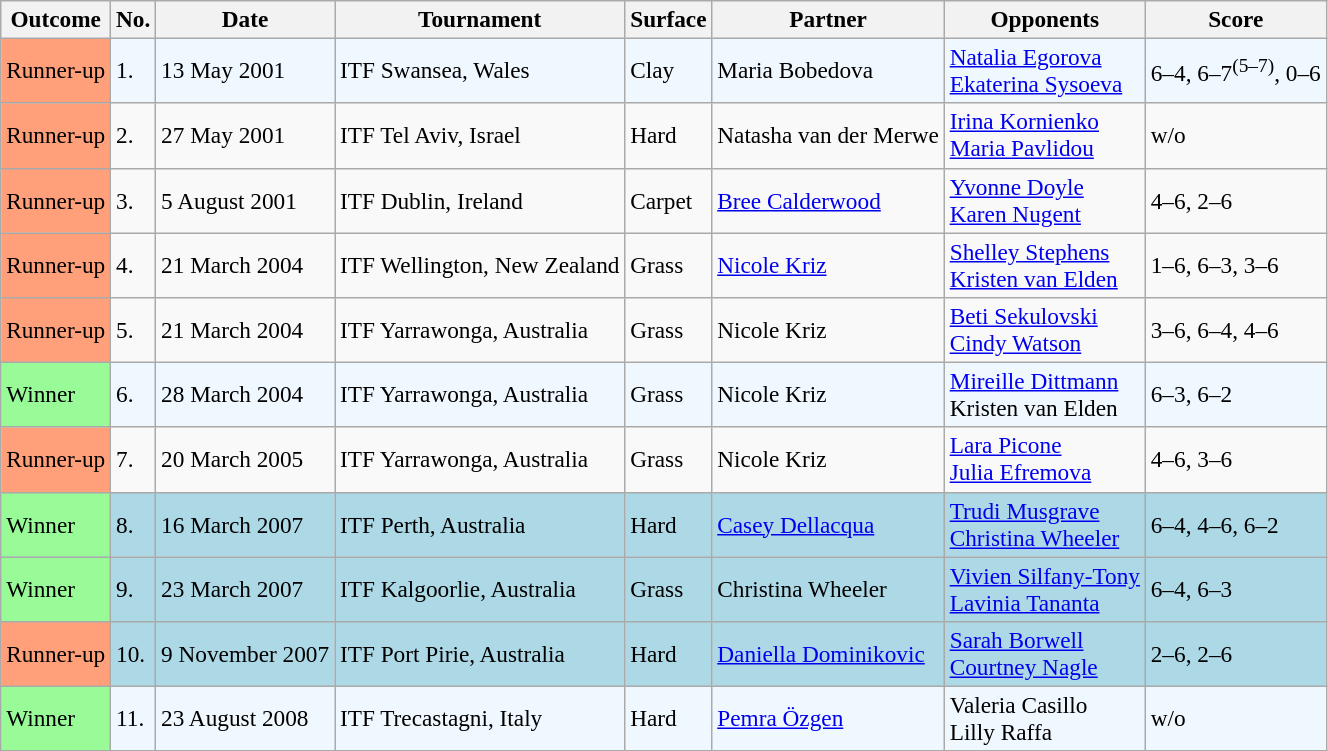<table class="sortable wikitable" style="font-size:97%;">
<tr>
<th>Outcome</th>
<th>No.</th>
<th>Date</th>
<th>Tournament</th>
<th>Surface</th>
<th>Partner</th>
<th>Opponents</th>
<th class="unsortable">Score</th>
</tr>
<tr style="background:#f0f8ff;">
<td bgcolor="FFA07A">Runner-up</td>
<td>1.</td>
<td>13 May 2001</td>
<td>ITF Swansea, Wales</td>
<td>Clay</td>
<td> Maria Bobedova</td>
<td> <a href='#'>Natalia Egorova</a><br> <a href='#'>Ekaterina Sysoeva</a></td>
<td>6–4, 6–7<sup>(5–7)</sup>, 0–6</td>
</tr>
<tr>
<td bgcolor="FFA07A">Runner-up</td>
<td>2.</td>
<td>27 May 2001</td>
<td>ITF Tel Aviv, Israel</td>
<td>Hard</td>
<td> Natasha van der Merwe</td>
<td> <a href='#'>Irina Kornienko</a><br> <a href='#'>Maria Pavlidou</a></td>
<td>w/o</td>
</tr>
<tr>
<td bgcolor="FFA07A">Runner-up</td>
<td>3.</td>
<td>5 August 2001</td>
<td>ITF Dublin, Ireland</td>
<td>Carpet</td>
<td> <a href='#'>Bree Calderwood</a></td>
<td> <a href='#'>Yvonne Doyle</a><br> <a href='#'>Karen Nugent</a></td>
<td>4–6, 2–6</td>
</tr>
<tr>
<td bgcolor="FFA07A">Runner-up</td>
<td>4.</td>
<td>21 March 2004</td>
<td>ITF Wellington, New Zealand</td>
<td>Grass</td>
<td> <a href='#'>Nicole Kriz</a></td>
<td> <a href='#'>Shelley Stephens</a><br> <a href='#'>Kristen van Elden</a></td>
<td>1–6, 6–3, 3–6</td>
</tr>
<tr>
<td bgcolor="FFA07A">Runner-up</td>
<td>5.</td>
<td>21 March 2004</td>
<td>ITF Yarrawonga, Australia</td>
<td>Grass</td>
<td> Nicole Kriz</td>
<td> <a href='#'>Beti Sekulovski</a><br> <a href='#'>Cindy Watson</a></td>
<td>3–6, 6–4, 4–6</td>
</tr>
<tr bgcolor="#f0f8ff">
<td bgcolor="98FB98">Winner</td>
<td>6.</td>
<td>28 March 2004</td>
<td>ITF Yarrawonga, Australia</td>
<td>Grass</td>
<td> Nicole Kriz</td>
<td> <a href='#'>Mireille Dittmann</a><br> Kristen van Elden</td>
<td>6–3, 6–2</td>
</tr>
<tr>
<td bgcolor="FFA07A">Runner-up</td>
<td>7.</td>
<td>20 March 2005</td>
<td>ITF Yarrawonga, Australia</td>
<td>Grass</td>
<td> Nicole Kriz</td>
<td> <a href='#'>Lara Picone</a><br> <a href='#'>Julia Efremova</a></td>
<td>4–6, 3–6</td>
</tr>
<tr style="background:lightblue;">
<td bgcolor="98FB98">Winner</td>
<td>8.</td>
<td>16 March 2007</td>
<td>ITF Perth, Australia</td>
<td>Hard</td>
<td> <a href='#'>Casey Dellacqua</a></td>
<td> <a href='#'>Trudi Musgrave</a><br> <a href='#'>Christina Wheeler</a></td>
<td>6–4, 4–6, 6–2</td>
</tr>
<tr style="background:lightblue;">
<td bgcolor="98FB98">Winner</td>
<td>9.</td>
<td>23 March 2007</td>
<td>ITF Kalgoorlie, Australia</td>
<td>Grass</td>
<td> Christina Wheeler</td>
<td> <a href='#'>Vivien Silfany-Tony</a><br> <a href='#'>Lavinia Tananta</a></td>
<td>6–4, 6–3</td>
</tr>
<tr style="background:lightblue;">
<td bgcolor="FFA07A">Runner-up</td>
<td>10.</td>
<td>9 November 2007</td>
<td>ITF Port Pirie, Australia</td>
<td>Hard</td>
<td> <a href='#'>Daniella Dominikovic</a></td>
<td> <a href='#'>Sarah Borwell</a><br> <a href='#'>Courtney Nagle</a></td>
<td>2–6, 2–6</td>
</tr>
<tr style="background:#f0f8ff;">
<td bgcolor="98FB98">Winner</td>
<td>11.</td>
<td>23 August 2008</td>
<td>ITF Trecastagni, Italy</td>
<td>Hard</td>
<td> <a href='#'>Pemra Özgen</a></td>
<td> Valeria Casillo<br> Lilly Raffa</td>
<td>w/o</td>
</tr>
</table>
